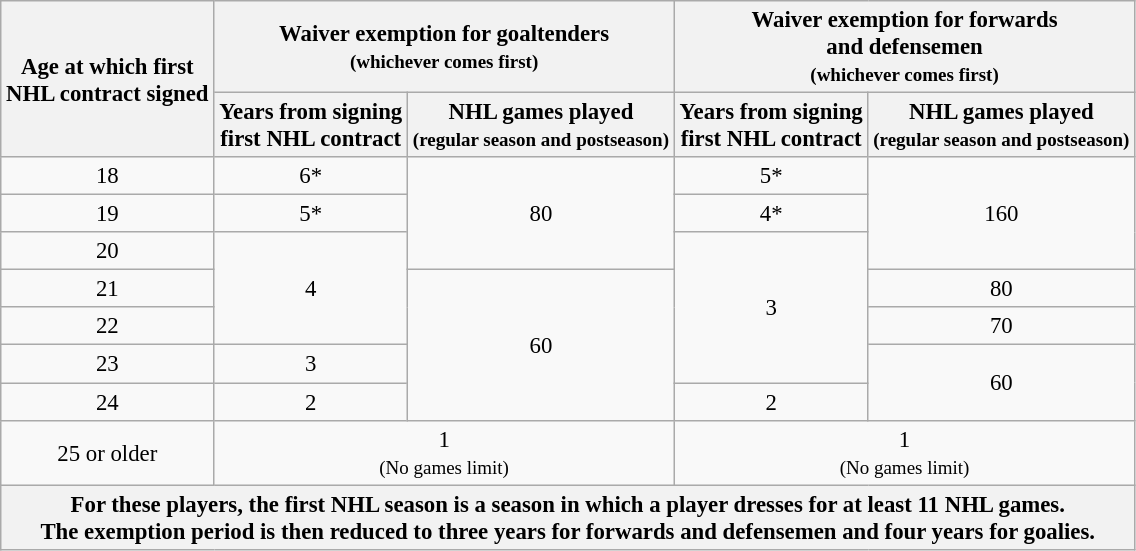<table class="wikitable" style="font-size: 95%;" |>
<tr>
<th rowspan=2>Age at which first<br>NHL contract signed</th>
<th colspan=2>Waiver exemption for goaltenders<br><small>(whichever comes first)</small></th>
<th colspan=2>Waiver exemption for forwards<br>and defensemen<br><small>(whichever comes first)</small></th>
</tr>
<tr>
<th>Years from signing<br>first NHL contract</th>
<th>NHL games played<br><small>(regular season and postseason)</small></th>
<th>Years from signing<br>first NHL contract</th>
<th>NHL games played<br><small>(regular season and postseason)</small></th>
</tr>
<tr>
<td align=center>18</td>
<td align=center>6*</td>
<td rowspan=3; align=center>80</td>
<td align=center>5*</td>
<td rowspan=3; align=center>160</td>
</tr>
<tr>
<td align=center>19</td>
<td align=center>5*</td>
<td align=center>4*</td>
</tr>
<tr>
<td align=center>20</td>
<td rowspan=3; align=center>4</td>
<td rowspan=4; align=center>3</td>
</tr>
<tr>
<td align=center>21</td>
<td rowspan=4; align=center>60</td>
<td align=center>80</td>
</tr>
<tr>
<td align=center>22</td>
<td align=center>70</td>
</tr>
<tr>
<td align=center>23</td>
<td align=center>3</td>
<td rowspan=2; align=center>60</td>
</tr>
<tr>
<td align=center>24</td>
<td align=center>2</td>
<td align=center>2</td>
</tr>
<tr>
<td align=center>25 or older</td>
<td colspan=2; align=center>1<br><small>(No games limit)</small></td>
<td colspan=2; align=center>1<br><small>(No games limit)</small></td>
</tr>
<tr>
<th colspan=5>For these players, the first NHL season is a season in which a player dresses for at least 11 NHL games.<br>The exemption period is then reduced to three years for forwards and defensemen and four years for goalies.</th>
</tr>
</table>
